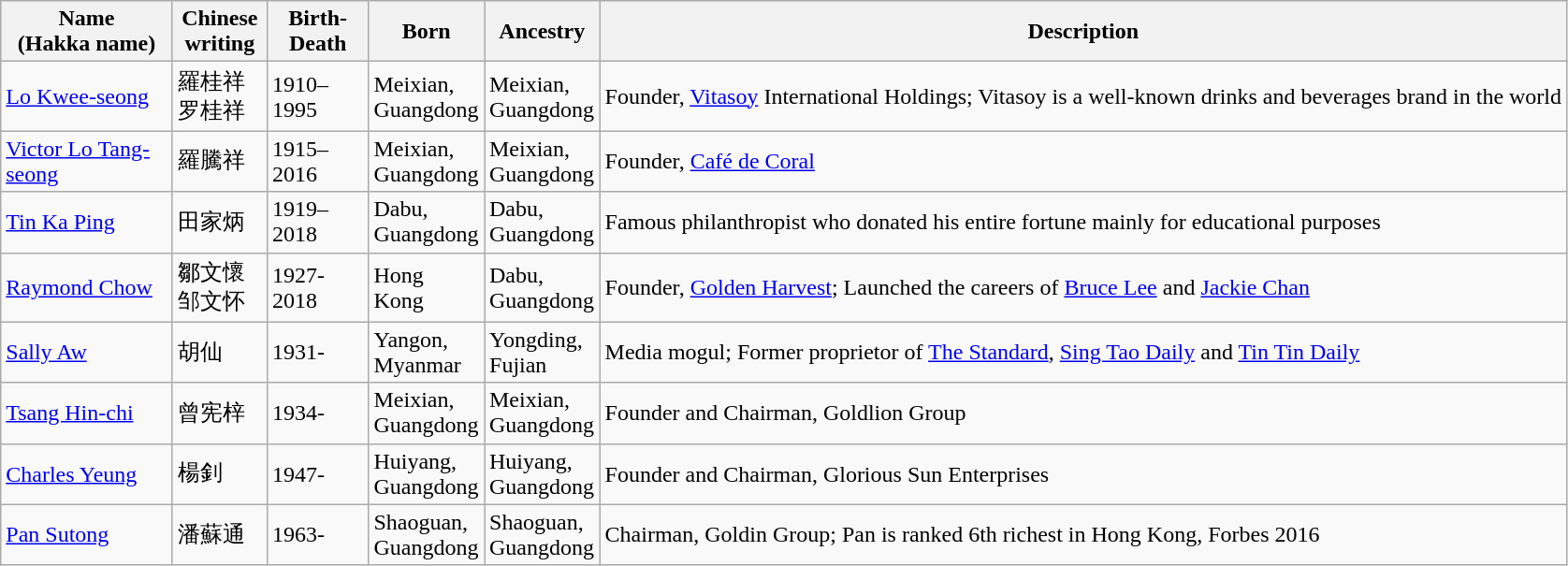<table class="wikitable">
<tr>
<th width="115">Name<br>(Hakka name)</th>
<th width="60">Chinese writing</th>
<th width="65">Birth-Death</th>
<th width="75">Born</th>
<th width="75">Ancestry</th>
<th>Description</th>
</tr>
<tr>
<td><a href='#'>Lo Kwee-seong</a></td>
<td>羅桂祥<br>罗桂祥</td>
<td>1910–1995</td>
<td>Meixian, Guangdong</td>
<td>Meixian, Guangdong</td>
<td>Founder, <a href='#'>Vitasoy</a> International Holdings; Vitasoy is a well-known drinks and beverages brand in the world</td>
</tr>
<tr>
<td><a href='#'>Victor Lo Tang-seong</a></td>
<td>羅騰祥</td>
<td>1915–2016</td>
<td>Meixian, Guangdong</td>
<td>Meixian, Guangdong</td>
<td>Founder, <a href='#'>Café de Coral</a></td>
</tr>
<tr>
<td><a href='#'>Tin Ka Ping</a></td>
<td>田家炳</td>
<td>1919–2018</td>
<td>Dabu, Guangdong</td>
<td>Dabu, Guangdong</td>
<td>Famous philanthropist who donated his entire fortune mainly for educational purposes</td>
</tr>
<tr>
<td><a href='#'>Raymond Chow</a></td>
<td>鄒文懷<br>邹文怀</td>
<td>1927-2018</td>
<td>Hong Kong</td>
<td>Dabu, Guangdong</td>
<td>Founder, <a href='#'>Golden Harvest</a>; Launched the careers of <a href='#'>Bruce Lee</a> and <a href='#'>Jackie Chan</a></td>
</tr>
<tr>
<td><a href='#'>Sally Aw</a></td>
<td>胡仙</td>
<td>1931-</td>
<td>Yangon, Myanmar</td>
<td>Yongding, Fujian</td>
<td>Media mogul; Former proprietor of <a href='#'>The Standard</a>, <a href='#'>Sing Tao Daily</a> and <a href='#'>Tin Tin Daily</a></td>
</tr>
<tr>
<td><a href='#'>Tsang Hin-chi</a></td>
<td>曾宪梓</td>
<td>1934-</td>
<td>Meixian, Guangdong</td>
<td>Meixian, Guangdong</td>
<td>Founder and Chairman, Goldlion Group</td>
</tr>
<tr>
<td><a href='#'>Charles Yeung</a></td>
<td>楊釗</td>
<td>1947-</td>
<td>Huiyang, Guangdong</td>
<td>Huiyang, Guangdong</td>
<td>Founder and Chairman, Glorious Sun Enterprises</td>
</tr>
<tr>
<td><a href='#'>Pan Sutong</a></td>
<td>潘蘇通</td>
<td>1963-</td>
<td>Shaoguan, Guangdong</td>
<td>Shaoguan, Guangdong</td>
<td>Chairman, Goldin Group; Pan is ranked 6th richest in Hong Kong, Forbes 2016</td>
</tr>
</table>
